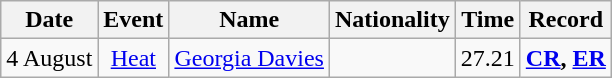<table class="wikitable" style=text-align:center>
<tr>
<th>Date</th>
<th>Event</th>
<th>Name</th>
<th>Nationality</th>
<th>Time</th>
<th>Record</th>
</tr>
<tr>
<td>4 August</td>
<td><a href='#'>Heat</a></td>
<td align=left><a href='#'>Georgia Davies</a></td>
<td align=left></td>
<td>27.21</td>
<td><strong><a href='#'>CR</a>, <a href='#'>ER</a></strong></td>
</tr>
</table>
